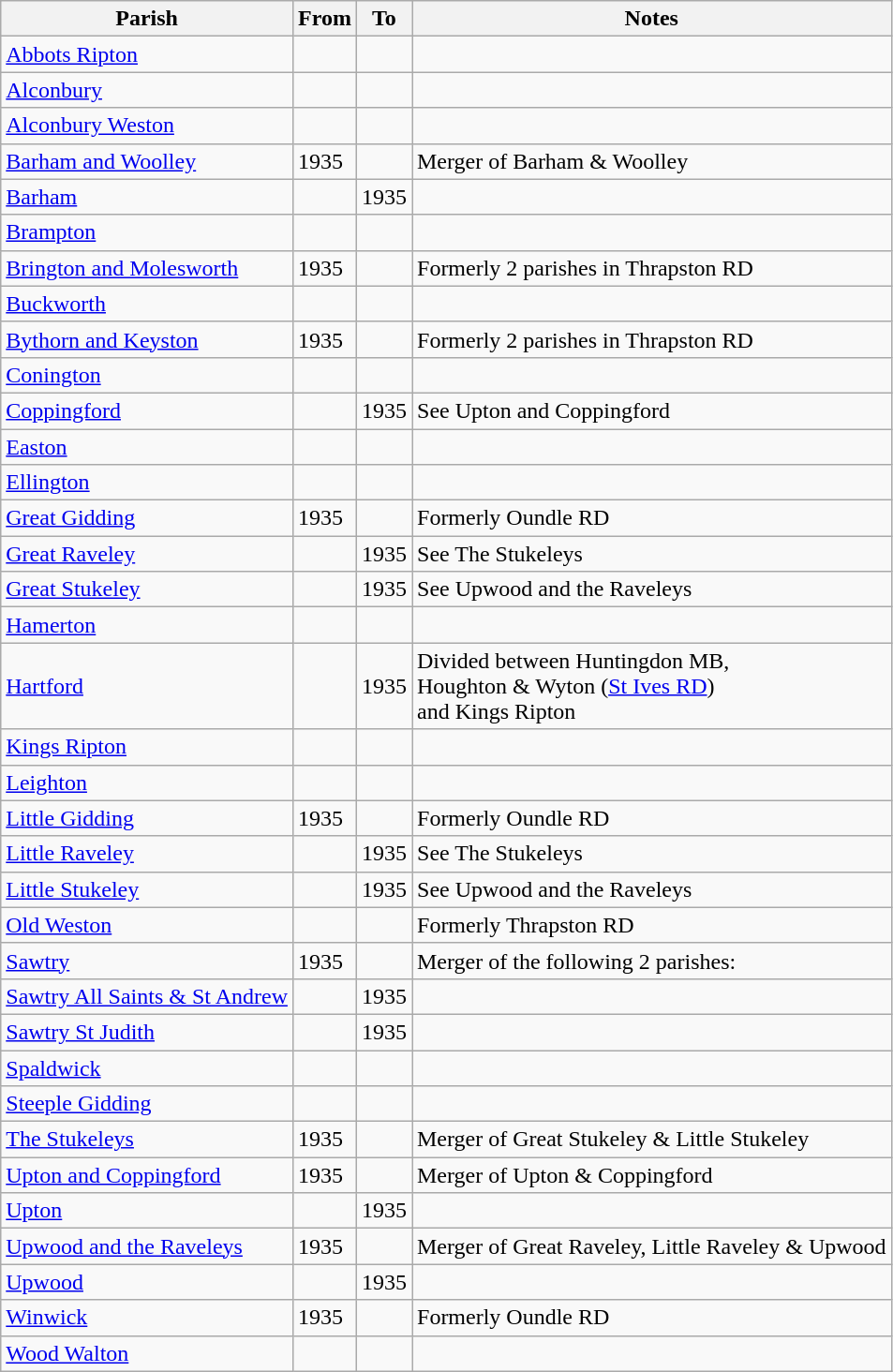<table class="wikitable">
<tr>
<th>Parish</th>
<th>From</th>
<th>To</th>
<th>Notes</th>
</tr>
<tr>
<td><a href='#'>Abbots Ripton</a></td>
<td></td>
<td></td>
<td></td>
</tr>
<tr>
<td><a href='#'>Alconbury</a></td>
<td></td>
<td></td>
<td></td>
</tr>
<tr>
<td><a href='#'>Alconbury Weston</a></td>
<td></td>
<td></td>
<td></td>
</tr>
<tr>
<td><a href='#'>Barham and Woolley</a></td>
<td>1935</td>
<td></td>
<td>Merger of Barham & Woolley</td>
</tr>
<tr>
<td><a href='#'>Barham</a></td>
<td></td>
<td>1935</td>
<td></td>
</tr>
<tr>
<td><a href='#'>Brampton</a></td>
<td></td>
<td></td>
<td></td>
</tr>
<tr>
<td><a href='#'>Brington and Molesworth</a></td>
<td>1935</td>
<td></td>
<td>Formerly 2 parishes in Thrapston RD</td>
</tr>
<tr>
<td><a href='#'>Buckworth</a></td>
<td></td>
<td></td>
<td></td>
</tr>
<tr>
<td><a href='#'>Bythorn and Keyston</a></td>
<td>1935</td>
<td></td>
<td>Formerly 2 parishes in Thrapston RD</td>
</tr>
<tr>
<td><a href='#'>Conington</a></td>
<td></td>
<td></td>
<td></td>
</tr>
<tr>
<td><a href='#'>Coppingford</a></td>
<td></td>
<td>1935</td>
<td>See Upton and Coppingford</td>
</tr>
<tr>
<td><a href='#'>Easton</a></td>
<td></td>
<td></td>
<td></td>
</tr>
<tr>
<td><a href='#'>Ellington</a></td>
<td></td>
<td></td>
<td></td>
</tr>
<tr>
<td><a href='#'>Great Gidding</a></td>
<td>1935</td>
<td></td>
<td>Formerly Oundle RD</td>
</tr>
<tr>
<td><a href='#'>Great Raveley</a></td>
<td></td>
<td>1935</td>
<td>See The Stukeleys</td>
</tr>
<tr>
<td><a href='#'>Great Stukeley</a></td>
<td></td>
<td>1935</td>
<td>See Upwood and the Raveleys</td>
</tr>
<tr>
<td><a href='#'>Hamerton</a></td>
<td></td>
<td></td>
<td></td>
</tr>
<tr>
<td><a href='#'>Hartford</a></td>
<td></td>
<td>1935</td>
<td>Divided between Huntingdon MB,<br>Houghton & Wyton (<a href='#'>St Ives RD</a>)<br>and Kings Ripton</td>
</tr>
<tr>
<td><a href='#'>Kings Ripton</a></td>
<td></td>
<td></td>
<td></td>
</tr>
<tr>
<td><a href='#'>Leighton</a></td>
<td></td>
<td></td>
<td></td>
</tr>
<tr>
<td><a href='#'>Little Gidding</a></td>
<td>1935</td>
<td></td>
<td>Formerly Oundle RD</td>
</tr>
<tr>
<td><a href='#'>Little Raveley</a></td>
<td></td>
<td>1935</td>
<td>See The Stukeleys</td>
</tr>
<tr>
<td><a href='#'>Little Stukeley</a></td>
<td></td>
<td>1935</td>
<td>See Upwood and the Raveleys</td>
</tr>
<tr>
<td><a href='#'>Old Weston</a></td>
<td></td>
<td></td>
<td>Formerly Thrapston RD</td>
</tr>
<tr>
<td><a href='#'>Sawtry</a></td>
<td>1935</td>
<td></td>
<td>Merger of the following 2 parishes:</td>
</tr>
<tr>
<td><a href='#'>Sawtry All Saints & St Andrew</a></td>
<td></td>
<td>1935</td>
<td></td>
</tr>
<tr>
<td><a href='#'>Sawtry St Judith</a></td>
<td></td>
<td>1935</td>
<td></td>
</tr>
<tr>
<td><a href='#'>Spaldwick</a></td>
<td></td>
<td></td>
<td></td>
</tr>
<tr>
<td><a href='#'>Steeple Gidding</a></td>
<td></td>
<td></td>
<td></td>
</tr>
<tr>
<td><a href='#'>The Stukeleys</a></td>
<td>1935</td>
<td></td>
<td>Merger of Great Stukeley & Little Stukeley</td>
</tr>
<tr>
<td><a href='#'>Upton and Coppingford</a></td>
<td>1935</td>
<td></td>
<td>Merger of Upton & Coppingford</td>
</tr>
<tr>
<td><a href='#'>Upton</a></td>
<td></td>
<td>1935</td>
<td></td>
</tr>
<tr>
<td><a href='#'>Upwood and the Raveleys</a></td>
<td>1935</td>
<td></td>
<td>Merger of Great Raveley, Little Raveley & Upwood</td>
</tr>
<tr>
<td><a href='#'>Upwood</a></td>
<td></td>
<td>1935</td>
<td></td>
</tr>
<tr>
<td><a href='#'>Winwick</a></td>
<td>1935</td>
<td></td>
<td>Formerly Oundle RD</td>
</tr>
<tr>
<td><a href='#'>Wood Walton</a></td>
<td></td>
<td></td>
<td></td>
</tr>
</table>
